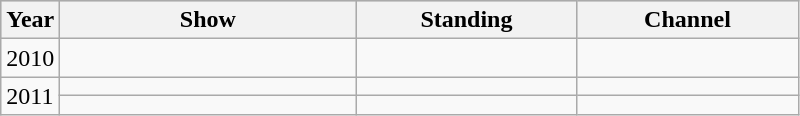<table class="wikitable">
<tr style="background:#ccc; text-align:center;">
<th>Year</th>
<th width=190>Show</th>
<th width=140>Standing</th>
<th width=140>Channel</th>
</tr>
<tr>
<td>2010</td>
<td></td>
<td></td>
<td></td>
</tr>
<tr>
<td rowspan=2>2011</td>
<td></td>
<td></td>
<td></td>
</tr>
<tr>
<td></td>
<td></td>
<td></td>
</tr>
</table>
